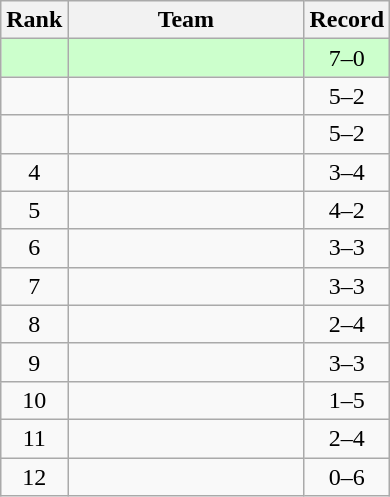<table class="wikitable">
<tr>
<th>Rank</th>
<th width=150px>Team</th>
<th>Record</th>
</tr>
<tr bgcolor=ccffcc>
<td align=center></td>
<td></td>
<td align=center>7–0</td>
</tr>
<tr>
<td align=center></td>
<td></td>
<td align=center>5–2</td>
</tr>
<tr>
<td align=center></td>
<td></td>
<td align=center>5–2</td>
</tr>
<tr>
<td align=center>4</td>
<td></td>
<td align=center>3–4</td>
</tr>
<tr>
<td align=center>5</td>
<td></td>
<td align=center>4–2</td>
</tr>
<tr>
<td align=center>6</td>
<td></td>
<td align=center>3–3</td>
</tr>
<tr>
<td align=center>7</td>
<td></td>
<td align=center>3–3</td>
</tr>
<tr>
<td align=center>8</td>
<td></td>
<td align=center>2–4</td>
</tr>
<tr>
<td align=center>9</td>
<td></td>
<td align=center>3–3</td>
</tr>
<tr>
<td align=center>10</td>
<td></td>
<td align=center>1–5</td>
</tr>
<tr>
<td align=center>11</td>
<td></td>
<td align=center>2–4</td>
</tr>
<tr>
<td align=center>12</td>
<td></td>
<td align=center>0–6</td>
</tr>
</table>
